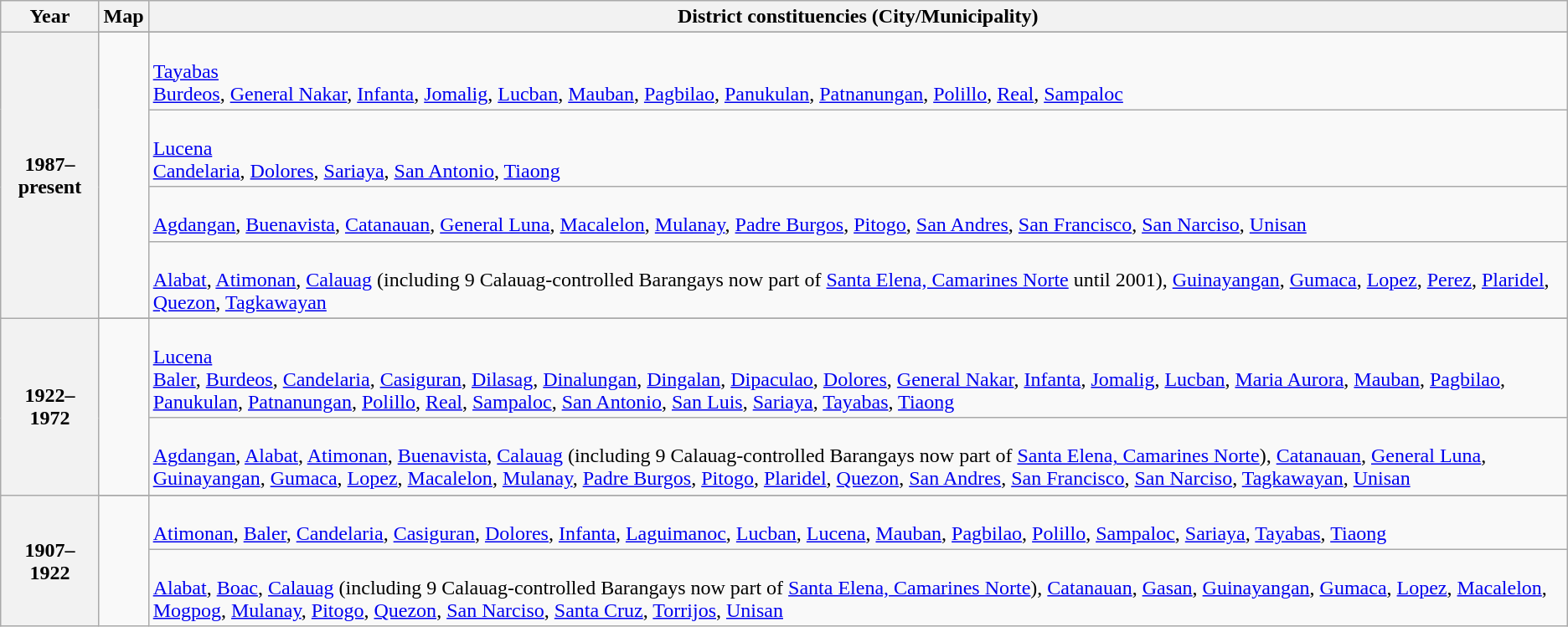<table class="wikitable">
<tr>
<th>Year</th>
<th>Map</th>
<th>District constituencies (City/Municipality)</th>
</tr>
<tr>
<th rowspan="5">1987–present</th>
</tr>
<tr>
<td rowspan="4"></td>
<td> <br> <a href='#'>Tayabas</a> <br> <a href='#'>Burdeos</a>, <a href='#'>General Nakar</a>, <a href='#'>Infanta</a>, <a href='#'>Jomalig</a>, <a href='#'>Lucban</a>, <a href='#'>Mauban</a>, <a href='#'>Pagbilao</a>, <a href='#'>Panukulan</a>, <a href='#'>Patnanungan</a>, <a href='#'>Polillo</a>, <a href='#'>Real</a>, <a href='#'>Sampaloc</a></td>
</tr>
<tr>
<td> <br> <a href='#'>Lucena</a> <br> <a href='#'>Candelaria</a>, <a href='#'>Dolores</a>, <a href='#'>Sariaya</a>, <a href='#'>San Antonio</a>, <a href='#'>Tiaong</a></td>
</tr>
<tr>
<td> <br> <a href='#'>Agdangan</a>, <a href='#'>Buenavista</a>, <a href='#'>Catanauan</a>, <a href='#'>General Luna</a>, <a href='#'>Macalelon</a>, <a href='#'>Mulanay</a>, <a href='#'>Padre Burgos</a>, <a href='#'>Pitogo</a>, <a href='#'>San Andres</a>, <a href='#'>San Francisco</a>, <a href='#'>San Narciso</a>, <a href='#'>Unisan</a></td>
</tr>
<tr>
<td> <br> <a href='#'>Alabat</a>, <a href='#'>Atimonan</a>, <a href='#'>Calauag</a> (including 9 Calauag-controlled Barangays now part of <a href='#'>Santa Elena, Camarines Norte</a> until 2001), <a href='#'>Guinayangan</a>, <a href='#'>Gumaca</a>, <a href='#'>Lopez</a>, <a href='#'>Perez</a>, <a href='#'>Plaridel</a>, <a href='#'>Quezon</a>, <a href='#'>Tagkawayan</a></td>
</tr>
<tr>
<th rowspan="3">1922–1972</th>
</tr>
<tr>
<td rowspan="2"></td>
<td> <br> <a href='#'>Lucena</a> <br> <a href='#'>Baler</a>, <a href='#'>Burdeos</a>, <a href='#'>Candelaria</a>, <a href='#'>Casiguran</a>, <a href='#'>Dilasag</a>, <a href='#'>Dinalungan</a>, <a href='#'>Dingalan</a>, <a href='#'>Dipaculao</a>, <a href='#'>Dolores</a>, <a href='#'>General Nakar</a>, <a href='#'>Infanta</a>, <a href='#'>Jomalig</a>, <a href='#'>Lucban</a>, <a href='#'>Maria Aurora</a>, <a href='#'>Mauban</a>, <a href='#'>Pagbilao</a>, <a href='#'>Panukulan</a>, <a href='#'>Patnanungan</a>, <a href='#'>Polillo</a>, <a href='#'>Real</a>, <a href='#'>Sampaloc</a>, <a href='#'>San Antonio</a>, <a href='#'>San Luis</a>, <a href='#'>Sariaya</a>, <a href='#'>Tayabas</a>, <a href='#'>Tiaong</a></td>
</tr>
<tr>
<td> <br> <a href='#'>Agdangan</a>, <a href='#'>Alabat</a>, <a href='#'>Atimonan</a>, <a href='#'>Buenavista</a>, <a href='#'>Calauag</a> (including 9 Calauag-controlled Barangays now part of <a href='#'>Santa Elena, Camarines Norte</a>), <a href='#'>Catanauan</a>, <a href='#'>General Luna</a>, <a href='#'>Guinayangan</a>, <a href='#'>Gumaca</a>, <a href='#'>Lopez</a>, <a href='#'>Macalelon</a>, <a href='#'>Mulanay</a>, <a href='#'>Padre Burgos</a>, <a href='#'>Pitogo</a>, <a href='#'>Plaridel</a>, <a href='#'>Quezon</a>, <a href='#'>San Andres</a>, <a href='#'>San Francisco</a>, <a href='#'>San Narciso</a>, <a href='#'>Tagkawayan</a>, <a href='#'>Unisan</a></td>
</tr>
<tr>
<th rowspan="3">1907–1922</th>
</tr>
<tr>
<td rowspan="2"></td>
<td> <br> <a href='#'>Atimonan</a>, <a href='#'>Baler</a>, <a href='#'>Candelaria</a>, <a href='#'>Casiguran</a>, <a href='#'>Dolores</a>, <a href='#'>Infanta</a>, <a href='#'>Laguimanoc</a>, <a href='#'>Lucban</a>, <a href='#'>Lucena</a>, <a href='#'>Mauban</a>, <a href='#'>Pagbilao</a>, <a href='#'>Polillo</a>, <a href='#'>Sampaloc</a>, <a href='#'>Sariaya</a>, <a href='#'>Tayabas</a>, <a href='#'>Tiaong</a></td>
</tr>
<tr>
<td> <br> <a href='#'>Alabat</a>, <a href='#'>Boac</a>, <a href='#'>Calauag</a> (including 9 Calauag-controlled Barangays now part of <a href='#'>Santa Elena, Camarines Norte</a>), <a href='#'>Catanauan</a>, <a href='#'>Gasan</a>, <a href='#'>Guinayangan</a>, <a href='#'>Gumaca</a>, <a href='#'>Lopez</a>, <a href='#'>Macalelon</a>, <a href='#'>Mogpog</a>, <a href='#'>Mulanay</a>, <a href='#'>Pitogo</a>, <a href='#'>Quezon</a>, <a href='#'>San Narciso</a>, <a href='#'>Santa Cruz</a>, <a href='#'>Torrijos</a>, <a href='#'>Unisan</a></td>
</tr>
</table>
